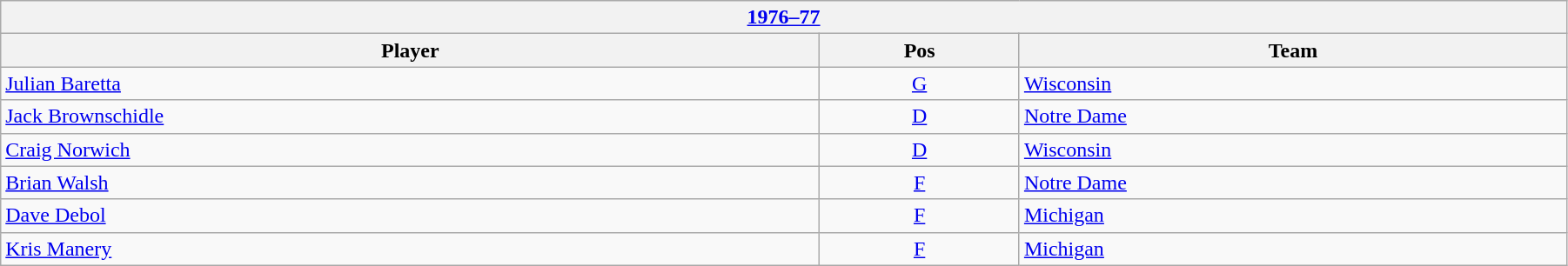<table class="wikitable" width=95%>
<tr>
<th colspan=3><a href='#'>1976–77</a></th>
</tr>
<tr>
<th>Player</th>
<th>Pos</th>
<th>Team</th>
</tr>
<tr>
<td><a href='#'>Julian Baretta</a></td>
<td align=center><a href='#'>G</a></td>
<td><a href='#'>Wisconsin</a></td>
</tr>
<tr>
<td><a href='#'>Jack Brownschidle</a></td>
<td align=center><a href='#'>D</a></td>
<td><a href='#'>Notre Dame</a></td>
</tr>
<tr>
<td><a href='#'>Craig Norwich</a></td>
<td align=center><a href='#'>D</a></td>
<td><a href='#'>Wisconsin</a></td>
</tr>
<tr>
<td><a href='#'>Brian Walsh</a></td>
<td align=center><a href='#'>F</a></td>
<td><a href='#'>Notre Dame</a></td>
</tr>
<tr>
<td><a href='#'>Dave Debol</a></td>
<td align=center><a href='#'>F</a></td>
<td><a href='#'>Michigan</a></td>
</tr>
<tr>
<td><a href='#'>Kris Manery</a></td>
<td align=center><a href='#'>F</a></td>
<td><a href='#'>Michigan</a></td>
</tr>
</table>
